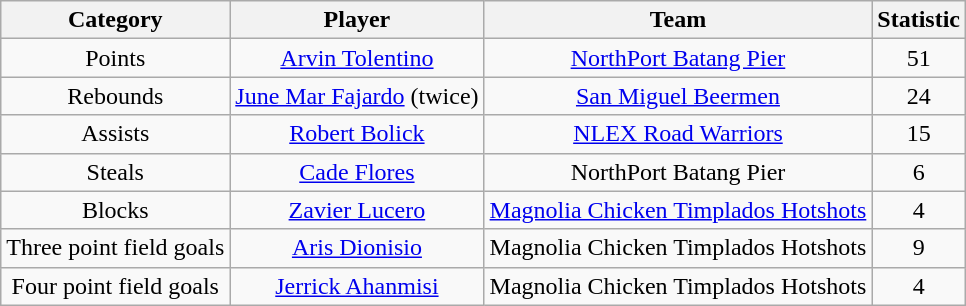<table class="wikitable" style="text-align:center">
<tr>
<th>Category</th>
<th>Player</th>
<th>Team</th>
<th>Statistic</th>
</tr>
<tr>
<td>Points</td>
<td><a href='#'>Arvin Tolentino</a></td>
<td><a href='#'>NorthPort Batang Pier</a></td>
<td>51</td>
</tr>
<tr>
<td>Rebounds</td>
<td><a href='#'>June Mar Fajardo</a> (twice)</td>
<td><a href='#'>San Miguel Beermen</a></td>
<td>24</td>
</tr>
<tr>
<td>Assists</td>
<td><a href='#'>Robert Bolick</a></td>
<td><a href='#'>NLEX Road Warriors</a></td>
<td>15</td>
</tr>
<tr>
<td>Steals</td>
<td><a href='#'>Cade Flores</a></td>
<td>NorthPort Batang Pier</td>
<td>6</td>
</tr>
<tr>
<td>Blocks</td>
<td><a href='#'>Zavier Lucero</a></td>
<td><a href='#'>Magnolia Chicken Timplados Hotshots</a></td>
<td>4</td>
</tr>
<tr>
<td>Three point field goals</td>
<td><a href='#'>Aris Dionisio</a></td>
<td>Magnolia Chicken Timplados Hotshots</td>
<td>9</td>
</tr>
<tr>
<td>Four point field goals</td>
<td><a href='#'>Jerrick Ahanmisi</a></td>
<td>Magnolia Chicken Timplados Hotshots</td>
<td>4</td>
</tr>
</table>
